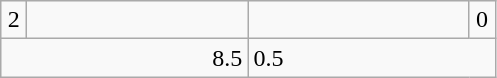<table class=wikitable>
<tr>
<td align=center width=10>2</td>
<td align=center width=140></td>
<td align=center width=140></td>
<td align=center width=10>0</td>
</tr>
<tr>
<td colspan=2 align=right>8.5</td>
<td colspan=2>0.5</td>
</tr>
</table>
